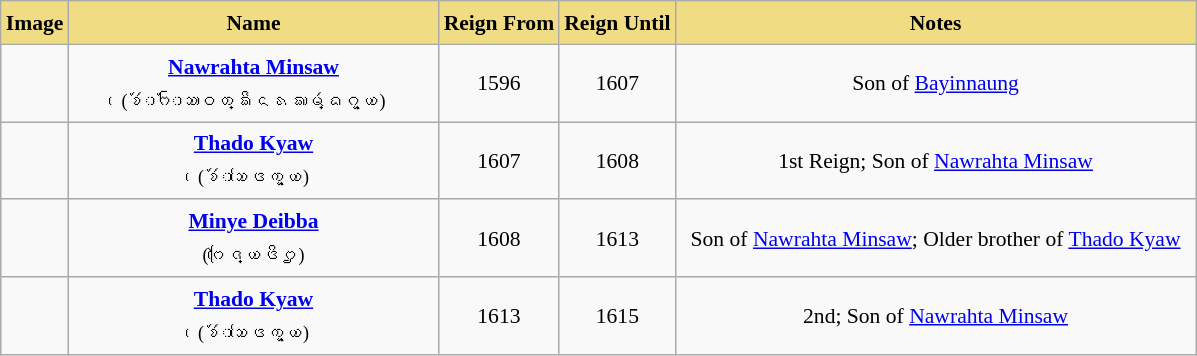<table class="wikitable" style="text-align:center; font-size:90%; line-height:22px;">
<tr colspan=10 style="background:#F0DC82; text-align:center">
<td width="20"><span><strong>Image</strong></span></td>
<td width="240"><span><strong>Name</strong></span></td>
<td><span><strong>Reign From</strong></span></td>
<td><span><strong>Reign Until</strong></span></td>
<td width="340"><span><strong>Notes</strong></span></td>
</tr>
<tr>
<td></td>
<td><a href='#'><strong>Nawrahta Minsaw</strong></a><br><small>(ᨧᩮᩢ᩶ᩣᨼ᩶ᩣᩈᩣᩅᨲ᩠ᨳᩦᨶᩁᨳᩣᨾᩢ᩠ᨦᨣᩬ᩠ᨿ)</small></td>
<td>1596</td>
<td>1607</td>
<td>Son of <a href='#'>Bayinnaung</a></td>
</tr>
<tr>
<td></td>
<td><a href='#'><strong>Thado Kyaw</strong></a><br><small>(ᨧᩮᩢ᩶ᩣᩈᨴᩰᨠᩬ᩠ᨿ)</small></td>
<td>1607</td>
<td>1608</td>
<td>1st Reign; Son of <a href='#'>Nawrahta Minsaw</a></td>
</tr>
<tr>
<td></td>
<td><a href='#'><strong>Minye Deibba</strong></a><br><small>(ᨻᩕᨩᩱ᩠ᨿᨴᩥᨻᩛ)</small></td>
<td>1608</td>
<td>1613</td>
<td>Son of <a href='#'>Nawrahta Minsaw</a>; Older brother of <a href='#'>Thado Kyaw</a></td>
</tr>
<tr>
<td></td>
<td><a href='#'><strong>Thado Kyaw</strong></a><br><small>(ᨧᩮᩢ᩶ᩣᩈᨴᩰᨠᩬ᩠ᨿ)</small></td>
<td>1613</td>
<td>1615</td>
<td>2nd; Son of <a href='#'>Nawrahta Minsaw</a></td>
</tr>
</table>
